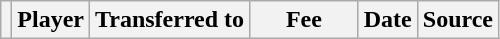<table class="wikitable plainrowheaders sortable">
<tr>
<th></th>
<th scope="col">Player</th>
<th>Transferred to</th>
<th style="width: 65px;">Fee</th>
<th scope="col">Date</th>
<th scope="col">Source</th>
</tr>
</table>
